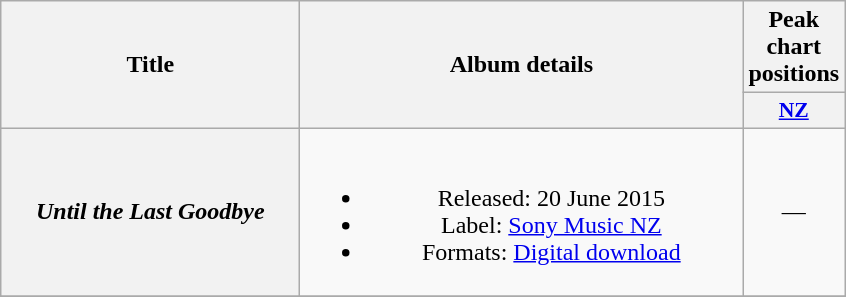<table class="wikitable plainrowheaders" style="text-align:center;">
<tr>
<th scope="col" rowspan="2" style="width:12em;">Title</th>
<th scope="col" rowspan="2" style="width:18em;">Album details</th>
<th scope="col" colspan="1">Peak chart positions</th>
</tr>
<tr>
<th scope="col" style="width:3em;font-size:90%;"><a href='#'>NZ</a><br></th>
</tr>
<tr>
<th scope="row"><em>Until the Last Goodbye</em></th>
<td><br><ul><li>Released: 20 June 2015</li><li>Label: <a href='#'>Sony Music NZ</a></li><li>Formats: <a href='#'>Digital download</a></li></ul></td>
<td>—</td>
</tr>
<tr>
</tr>
</table>
